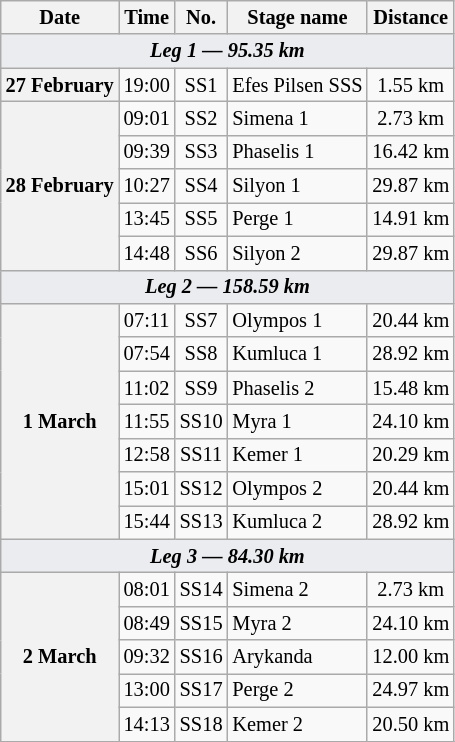<table class="wikitable" style="font-size: 85%;">
<tr>
<th>Date</th>
<th>Time</th>
<th>No.</th>
<th>Stage name</th>
<th>Distance</th>
</tr>
<tr>
<td style="background-color:#EAECF0; text-align:center" colspan="5"><strong><em>Leg 1 — 95.35 km</em></strong></td>
</tr>
<tr>
<th rowspan="1">27 February</th>
<td align="center">19:00</td>
<td align="center">SS1</td>
<td>Efes Pilsen SSS</td>
<td align="center">1.55 km</td>
</tr>
<tr>
<th rowspan="5">28 February</th>
<td align="center">09:01</td>
<td align="center">SS2</td>
<td>Simena 1</td>
<td align="center">2.73 km</td>
</tr>
<tr>
<td align="center">09:39</td>
<td align="center">SS3</td>
<td>Phaselis 1</td>
<td align="center">16.42 km</td>
</tr>
<tr>
<td align="center">10:27</td>
<td align="center">SS4</td>
<td>Silyon 1</td>
<td align="center">29.87 km</td>
</tr>
<tr>
<td align="center">13:45</td>
<td align="center">SS5</td>
<td>Perge 1</td>
<td align="center">14.91 km</td>
</tr>
<tr>
<td align="center">14:48</td>
<td align="center">SS6</td>
<td>Silyon 2</td>
<td align="center">29.87 km</td>
</tr>
<tr>
<td style="background-color:#EAECF0; text-align:center" colspan="5"><strong><em>Leg 2 — 158.59 km</em></strong></td>
</tr>
<tr>
<th rowspan="7">1 March</th>
<td align="center">07:11</td>
<td align="center">SS7</td>
<td>Olympos 1</td>
<td align="center">20.44 km</td>
</tr>
<tr>
<td align="center">07:54</td>
<td align="center">SS8</td>
<td>Kumluca 1</td>
<td align="center">28.92 km</td>
</tr>
<tr>
<td align="center">11:02</td>
<td align="center">SS9</td>
<td>Phaselis 2</td>
<td align="center">15.48 km</td>
</tr>
<tr>
<td align="center">11:55</td>
<td align="center">SS10</td>
<td>Myra 1</td>
<td align="center">24.10 km</td>
</tr>
<tr>
<td align="center">12:58</td>
<td align="center">SS11</td>
<td>Kemer 1</td>
<td align="center">20.29 km</td>
</tr>
<tr>
<td align="center">15:01</td>
<td align="center">SS12</td>
<td>Olympos 2</td>
<td align="center">20.44 km</td>
</tr>
<tr>
<td align="center">15:44</td>
<td align="center">SS13</td>
<td>Kumluca 2</td>
<td align="center">28.92 km</td>
</tr>
<tr>
<td style="background-color:#EAECF0; text-align:center" colspan="5"><strong><em>Leg 3 — 84.30 km</em></strong></td>
</tr>
<tr>
<th rowspan="5">2 March</th>
<td align="center">08:01</td>
<td align="center">SS14</td>
<td>Simena 2</td>
<td align="center">2.73 km</td>
</tr>
<tr>
<td align="center">08:49</td>
<td align="center">SS15</td>
<td>Myra 2</td>
<td align="center">24.10 km</td>
</tr>
<tr>
<td align="center">09:32</td>
<td align="center">SS16</td>
<td>Arykanda</td>
<td align="center">12.00 km</td>
</tr>
<tr>
<td align="center">13:00</td>
<td align="center">SS17</td>
<td>Perge 2</td>
<td align="center">24.97 km</td>
</tr>
<tr>
<td align="center">14:13</td>
<td align="center">SS18</td>
<td>Kemer 2</td>
<td align="center">20.50 km</td>
</tr>
<tr>
</tr>
</table>
